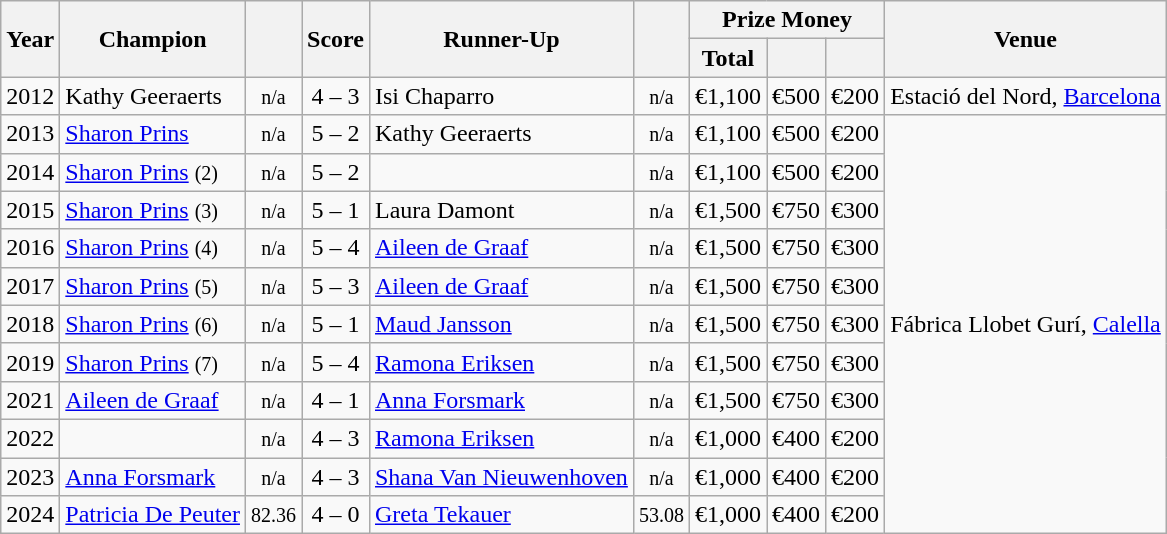<table class="wikitable sortable">
<tr>
<th rowspan=2>Year</th>
<th rowspan=2>Champion</th>
<th rowspan=2></th>
<th rowspan=2>Score</th>
<th rowspan=2>Runner-Up</th>
<th rowspan=2></th>
<th colspan=3>Prize Money</th>
<th rowspan=2>Venue</th>
</tr>
<tr>
<th>Total</th>
<th></th>
<th></th>
</tr>
<tr>
<td>2012</td>
<td> Kathy Geeraerts</td>
<td align=center><small><span>n/a</span></small></td>
<td align=center>4 – 3</td>
<td> Isi Chaparro</td>
<td align=center><small><span>n/a</span></small></td>
<td align=center>€1,100</td>
<td align=center>€500</td>
<td align=center>€200</td>
<td rowspan=1>Estació del Nord, <a href='#'>Barcelona</a></td>
</tr>
<tr>
<td>2013</td>
<td> <a href='#'>Sharon Prins</a></td>
<td align=center><small><span>n/a</span></small></td>
<td align=center>5 – 2</td>
<td> Kathy Geeraerts</td>
<td align=center><small><span>n/a</span></small></td>
<td align=center>€1,100</td>
<td align=center>€500</td>
<td align=center>€200</td>
<td rowspan=15>Fábrica Llobet Gurí, <a href='#'>Calella</a></td>
</tr>
<tr>
<td>2014</td>
<td> <a href='#'>Sharon Prins</a> <small>(2)</small></td>
<td align=center><small><span>n/a</span></small></td>
<td align=center>5 – 2</td>
<td></td>
<td align=center><small><span>n/a</span></small></td>
<td align=center>€1,100</td>
<td align=center>€500</td>
<td align=center>€200</td>
</tr>
<tr>
<td>2015</td>
<td> <a href='#'>Sharon Prins</a> <small>(3)</small></td>
<td align=center><small><span>n/a</span></small></td>
<td align=center>5 – 1</td>
<td> Laura Damont</td>
<td align=center><small><span>n/a</span></small></td>
<td align=center>€1,500</td>
<td align=center>€750</td>
<td align=center>€300</td>
</tr>
<tr>
<td>2016</td>
<td> <a href='#'>Sharon Prins</a> <small>(4)</small></td>
<td align=center><small><span>n/a</span></small></td>
<td align=center>5 – 4</td>
<td> <a href='#'>Aileen de Graaf</a></td>
<td align=center><small><span>n/a</span></small></td>
<td align=center>€1,500</td>
<td align=center>€750</td>
<td align=center>€300</td>
</tr>
<tr>
<td>2017</td>
<td> <a href='#'>Sharon Prins</a> <small>(5)</small></td>
<td align=center><small><span>n/a</span></small></td>
<td align=center>5 – 3</td>
<td> <a href='#'>Aileen de Graaf</a></td>
<td align=center><small><span>n/a</span></small></td>
<td align=center>€1,500</td>
<td align=center>€750</td>
<td align=center>€300</td>
</tr>
<tr>
<td>2018</td>
<td> <a href='#'>Sharon Prins</a> <small>(6)</small></td>
<td align=center><small><span>n/a</span></small></td>
<td align=center>5 – 1</td>
<td> <a href='#'>Maud Jansson</a></td>
<td align=center><small><span>n/a</span></small></td>
<td align=center>€1,500</td>
<td align=center>€750</td>
<td align=center>€300</td>
</tr>
<tr>
<td>2019</td>
<td> <a href='#'>Sharon Prins</a> <small>(7)</small></td>
<td align=center><small><span>n/a</span></small></td>
<td align=center>5 – 4</td>
<td> <a href='#'>Ramona Eriksen</a></td>
<td align=center><small><span>n/a</span></small></td>
<td align=center>€1,500</td>
<td align=center>€750</td>
<td align=center>€300</td>
</tr>
<tr>
<td>2021</td>
<td> <a href='#'>Aileen de Graaf</a></td>
<td align=center><small><span>n/a</span></small></td>
<td align=center>4 – 1</td>
<td> <a href='#'>Anna Forsmark</a></td>
<td align=center><small><span>n/a</span></small></td>
<td align=center>€1,500</td>
<td align=center>€750</td>
<td align=center>€300</td>
</tr>
<tr>
<td>2022</td>
<td></td>
<td align=center><small><span>n/a</span></small></td>
<td align=center>4 – 3</td>
<td> <a href='#'>Ramona Eriksen</a></td>
<td align=center><small><span>n/a</span></small></td>
<td align=center>€1,000</td>
<td align=center>€400</td>
<td align=center>€200</td>
</tr>
<tr>
<td>2023</td>
<td> <a href='#'>Anna Forsmark</a></td>
<td align=center><small><span>n/a</span></small></td>
<td align=center>4 – 3</td>
<td> <a href='#'>Shana Van Nieuwenhoven</a></td>
<td align=center><small><span>n/a</span></small></td>
<td align=center>€1,000</td>
<td align=center>€400</td>
<td align=center>€200</td>
</tr>
<tr>
<td>2024</td>
<td> <a href='#'>Patricia De Peuter</a></td>
<td align=center><small><span>82.36</span></small></td>
<td align=center>4 – 0</td>
<td> <a href='#'>Greta Tekauer</a></td>
<td align=center><small><span>53.08</span></small></td>
<td align=center>€1,000</td>
<td align=center>€400</td>
<td align=center>€200</td>
</tr>
</table>
